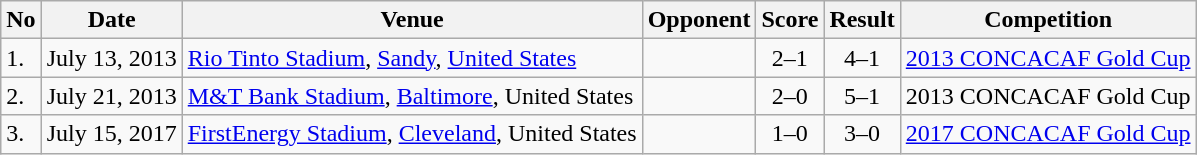<table class="wikitable" style="font-size:100%;">
<tr>
<th>No</th>
<th>Date</th>
<th>Venue</th>
<th>Opponent</th>
<th>Score</th>
<th>Result</th>
<th>Competition</th>
</tr>
<tr>
<td>1.</td>
<td>July 13, 2013</td>
<td><a href='#'>Rio Tinto Stadium</a>, <a href='#'>Sandy</a>, <a href='#'>United States</a></td>
<td></td>
<td align="center">2–1</td>
<td align="center">4–1</td>
<td><a href='#'>2013 CONCACAF Gold Cup</a></td>
</tr>
<tr>
<td>2.</td>
<td>July 21, 2013</td>
<td><a href='#'>M&T Bank Stadium</a>, <a href='#'>Baltimore</a>, United States</td>
<td></td>
<td align="center">2–0</td>
<td align="center">5–1</td>
<td>2013 CONCACAF Gold Cup</td>
</tr>
<tr>
<td>3.</td>
<td>July 15, 2017</td>
<td><a href='#'>FirstEnergy Stadium</a>, <a href='#'>Cleveland</a>, United States</td>
<td></td>
<td align="center">1–0</td>
<td align="center">3–0</td>
<td><a href='#'>2017 CONCACAF Gold Cup</a></td>
</tr>
</table>
